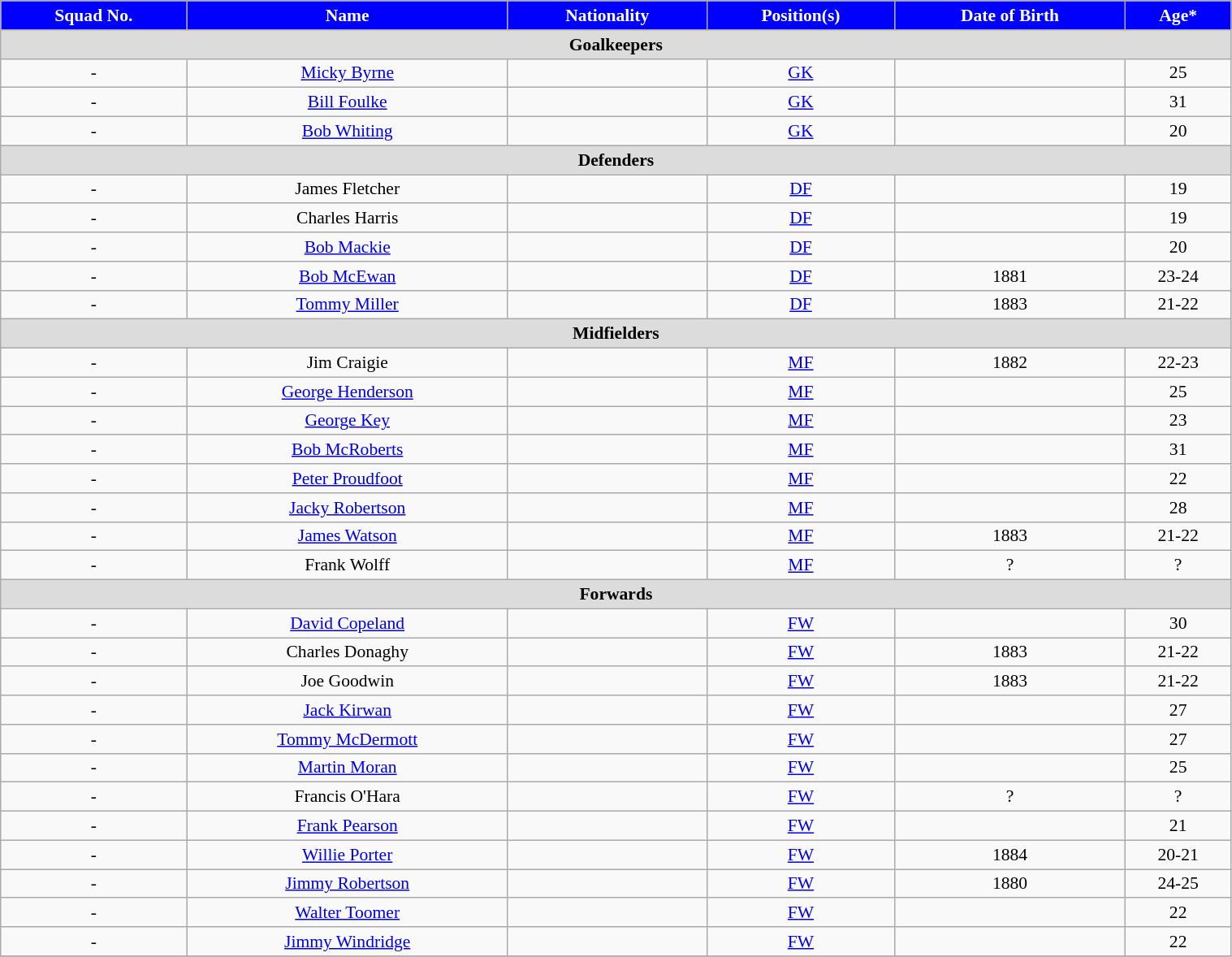<table class="wikitable" style="text-align:center; font-size:90%; width:80%;">
<tr>
<th style="background:#00f; color:white; text-align:center;">Squad No.</th>
<th style="background:#00f; color:white; text-align:center;">Name</th>
<th style="background:#00f; color:white; text-align:center;">Nationality</th>
<th style="background:#00f; color:white; text-align:center;">Position(s)</th>
<th style="background:#00f; color:white; text-align:center;">Date of Birth</th>
<th style="background:#00f; color:white; text-align:center;">Age*</th>
</tr>
<tr>
<th colspan="6" style="background:#dcdcdc; text-align:center">Goalkeepers</th>
</tr>
<tr>
<td>-</td>
<td><a href='#'>Micky Byrne</a></td>
<td></td>
<td><a href='#'>GK</a></td>
<td></td>
<td>25</td>
</tr>
<tr>
<td>-</td>
<td><a href='#'>Bill Foulke</a></td>
<td></td>
<td><a href='#'>GK</a></td>
<td></td>
<td>31</td>
</tr>
<tr>
<td>-</td>
<td><a href='#'>Bob Whiting</a></td>
<td></td>
<td><a href='#'>GK</a></td>
<td></td>
<td>20</td>
</tr>
<tr>
<th colspan="6" style="background:#dcdcdc; text-align:center">Defenders</th>
</tr>
<tr>
<td>-</td>
<td>James Fletcher</td>
<td></td>
<td><a href='#'>DF</a></td>
<td></td>
<td>19</td>
</tr>
<tr>
<td>-</td>
<td>Charles Harris</td>
<td></td>
<td><a href='#'>DF</a></td>
<td></td>
<td>19</td>
</tr>
<tr>
<td>-</td>
<td><a href='#'>Bob Mackie</a></td>
<td></td>
<td><a href='#'>DF</a></td>
<td></td>
<td>20</td>
</tr>
<tr>
<td>-</td>
<td><a href='#'>Bob McEwan</a></td>
<td></td>
<td><a href='#'>DF</a></td>
<td>1881</td>
<td>23-24</td>
</tr>
<tr>
<td>-</td>
<td><a href='#'>Tommy Miller</a></td>
<td></td>
<td><a href='#'>DF</a></td>
<td>1883</td>
<td>21-22</td>
</tr>
<tr>
<th colspan="6" style="background:#dcdcdc; text-align:center">Midfielders</th>
</tr>
<tr>
<td>-</td>
<td>Jim Craigie</td>
<td></td>
<td><a href='#'>MF</a></td>
<td>1882</td>
<td>22-23</td>
</tr>
<tr>
<td>-</td>
<td><a href='#'>George Henderson</a></td>
<td></td>
<td><a href='#'>MF</a></td>
<td></td>
<td>25</td>
</tr>
<tr>
<td>-</td>
<td><a href='#'>George Key</a></td>
<td></td>
<td><a href='#'>MF</a></td>
<td></td>
<td>23</td>
</tr>
<tr>
<td>-</td>
<td><a href='#'>Bob McRoberts</a></td>
<td></td>
<td><a href='#'>MF</a></td>
<td></td>
<td>31</td>
</tr>
<tr>
<td>-</td>
<td><a href='#'>Peter Proudfoot</a></td>
<td></td>
<td><a href='#'>MF</a></td>
<td></td>
<td>22</td>
</tr>
<tr>
<td>-</td>
<td><a href='#'>Jacky Robertson</a></td>
<td></td>
<td><a href='#'>MF</a></td>
<td></td>
<td>28</td>
</tr>
<tr>
<td>-</td>
<td><a href='#'>James Watson</a></td>
<td></td>
<td><a href='#'>MF</a></td>
<td>1883</td>
<td>21-22</td>
</tr>
<tr>
<td>-</td>
<td>Frank Wolff</td>
<td></td>
<td><a href='#'>MF</a></td>
<td>?</td>
<td>?</td>
</tr>
<tr>
<th colspan="6" style="background:#dcdcdc; text-align:center">Forwards</th>
</tr>
<tr>
<td>-</td>
<td><a href='#'>David Copeland</a></td>
<td></td>
<td><a href='#'>FW</a></td>
<td></td>
<td>30</td>
</tr>
<tr>
<td>-</td>
<td>Charles Donaghy</td>
<td></td>
<td><a href='#'>FW</a></td>
<td>1883</td>
<td>21-22</td>
</tr>
<tr>
<td>-</td>
<td>Joe Goodwin</td>
<td></td>
<td><a href='#'>FW</a></td>
<td>1883</td>
<td>21-22</td>
</tr>
<tr>
<td>-</td>
<td><a href='#'>Jack Kirwan</a></td>
<td></td>
<td><a href='#'>FW</a></td>
<td></td>
<td>27</td>
</tr>
<tr>
<td>-</td>
<td><a href='#'>Tommy McDermott</a></td>
<td></td>
<td><a href='#'>FW</a></td>
<td></td>
<td>27</td>
</tr>
<tr>
<td>-</td>
<td><a href='#'>Martin Moran</a></td>
<td></td>
<td><a href='#'>FW</a></td>
<td></td>
<td>25</td>
</tr>
<tr>
<td>-</td>
<td>Francis O'Hara</td>
<td></td>
<td><a href='#'>FW</a></td>
<td>?</td>
<td>?</td>
</tr>
<tr>
<td>-</td>
<td><a href='#'>Frank Pearson</a></td>
<td></td>
<td><a href='#'>FW</a></td>
<td></td>
<td>21</td>
</tr>
<tr>
<td>-</td>
<td><a href='#'>Willie Porter</a></td>
<td></td>
<td><a href='#'>FW</a></td>
<td>1884</td>
<td>20-21</td>
</tr>
<tr>
<td>-</td>
<td><a href='#'>Jimmy Robertson</a></td>
<td></td>
<td><a href='#'>FW</a></td>
<td>1880</td>
<td>24-25</td>
</tr>
<tr>
<td>-</td>
<td><a href='#'>Walter Toomer</a></td>
<td></td>
<td><a href='#'>FW</a></td>
<td></td>
<td>22</td>
</tr>
<tr>
<td>-</td>
<td><a href='#'>Jimmy Windridge</a></td>
<td></td>
<td><a href='#'>FW</a></td>
<td></td>
<td>22</td>
</tr>
<tr>
</tr>
</table>
